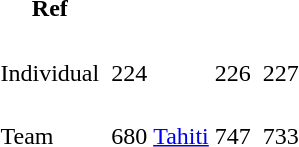<table>
<tr>
<th style="padding:2px">Ref</th>
</tr>
<tr>
<td>Individual</td>
<td></td>
<td> 224</td>
<td></td>
<td> 226</td>
<td></td>
<td> 227</td>
<td rowspan=2 style="text-align:center; line-height:125%;"><br><br><br><br><br><br></td>
</tr>
<tr style="vertical-align:top;">
<td>Team</td>
<td> </td>
<td> 680</td>
<td> <a href='#'>Tahiti</a> </td>
<td> 747</td>
<td> </td>
<td> 733</td>
</tr>
</table>
